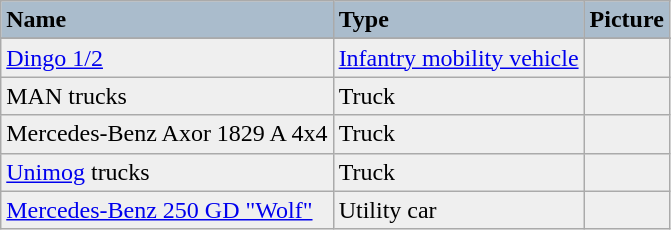<table class="wikitable">
<tr>
<th style="text-align: left; background: #aabccc;">Name</th>
<th style="text-align: left; background: #aabccc;">Type</th>
<th style="text-align: left; background: #aabccc;">Picture</th>
</tr>
<tr>
</tr>
<tr style="background:#efefef; color:black">
<td><a href='#'>Dingo 1/2</a></td>
<td><a href='#'>Infantry mobility vehicle</a></td>
<td></td>
</tr>
<tr style="background:#efefef; color:black">
<td>MAN trucks</td>
<td>Truck</td>
<td></td>
</tr>
<tr style="background:#efefef; color:black">
<td>Mercedes-Benz Axor 1829 A 4x4</td>
<td>Truck</td>
<td></td>
</tr>
<tr style="background:#efefef; color:black">
<td><a href='#'>Unimog</a> trucks</td>
<td>Truck</td>
<td></td>
</tr>
<tr style="background:#efefef; color:black">
<td><a href='#'>Mercedes-Benz 250 GD "Wolf"</a></td>
<td>Utility car</td>
<td></td>
</tr>
</table>
